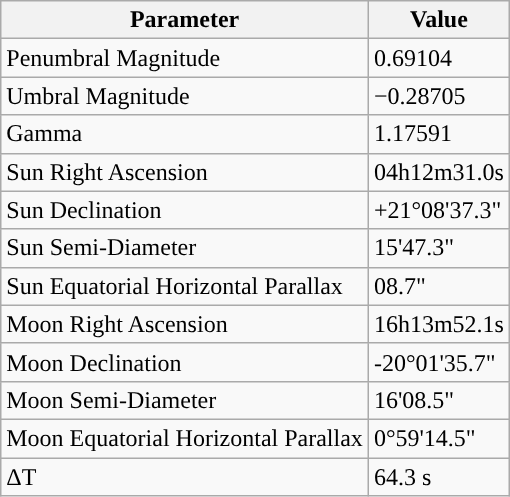<table class="wikitable">
<tr>
<th>Parameter</th>
<th>Value</th>
</tr>
<tr>
<td>Penumbral Magnitude</td>
<td>0.69104</td>
</tr>
<tr>
<td>Umbral Magnitude</td>
<td>−0.28705</td>
</tr>
<tr>
<td>Gamma</td>
<td>1.17591</td>
</tr>
<tr>
<td>Sun Right Ascension</td>
<td>04h12m31.0s</td>
</tr>
<tr>
<td>Sun Declination</td>
<td>+21°08'37.3"</td>
</tr>
<tr>
<td>Sun Semi-Diameter</td>
<td>15'47.3"</td>
</tr>
<tr>
<td>Sun Equatorial Horizontal Parallax</td>
<td>08.7"</td>
</tr>
<tr>
<td>Moon Right Ascension</td>
<td>16h13m52.1s</td>
</tr>
<tr>
<td>Moon Declination</td>
<td>-20°01'35.7"</td>
</tr>
<tr>
<td>Moon Semi-Diameter</td>
<td>16'08.5"</td>
</tr>
<tr>
<td>Moon Equatorial Horizontal Parallax</td>
<td>0°59'14.5"</td>
</tr>
<tr>
<td>ΔT</td>
<td>64.3 s</td>
</tr>
</table>
